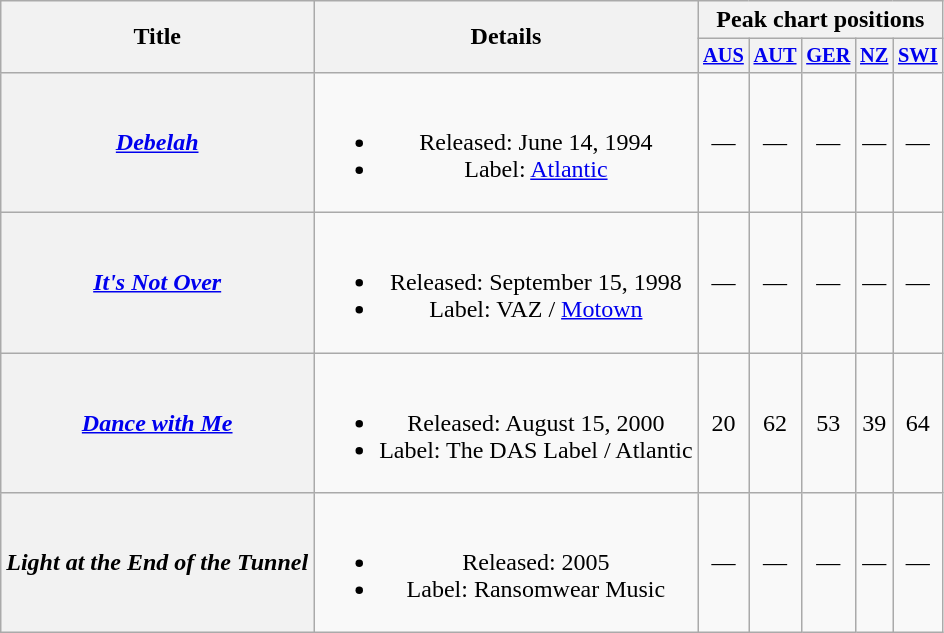<table class="wikitable plainrowheaders" style="text-align:center">
<tr>
<th scope="col" rowspan="2">Title</th>
<th scope="col" rowspan="2">Details</th>
<th scope="col" colspan="5">Peak chart positions</th>
</tr>
<tr>
<th scope="col" style="font-size:85%"><a href='#'>AUS</a><br></th>
<th scope="col" style="font-size:85%"><a href='#'>AUT</a><br></th>
<th scope="col" style="font-size:85%"><a href='#'>GER</a><br></th>
<th scope="col" style="font-size:85%"><a href='#'>NZ</a><br></th>
<th scope="col" style="font-size:85%"><a href='#'>SWI</a><br></th>
</tr>
<tr>
<th scope="row"><em><a href='#'>Debelah</a></em></th>
<td><br><ul><li>Released: June 14, 1994</li><li>Label: <a href='#'>Atlantic</a></li></ul></td>
<td>—</td>
<td>—</td>
<td>—</td>
<td>—</td>
<td>—</td>
</tr>
<tr>
<th scope="row"><em><a href='#'>It's Not Over</a></em></th>
<td><br><ul><li>Released: September 15, 1998</li><li>Label: VAZ / <a href='#'>Motown</a></li></ul></td>
<td>—</td>
<td>—</td>
<td>—</td>
<td>—</td>
<td>—</td>
</tr>
<tr>
<th scope="row"><em><a href='#'>Dance with Me</a></em></th>
<td><br><ul><li>Released: August 15, 2000</li><li>Label: The DAS Label / Atlantic</li></ul></td>
<td>20</td>
<td>62</td>
<td>53</td>
<td>39</td>
<td>64</td>
</tr>
<tr>
<th scope="row"><em>Light at the End of the Tunnel</em></th>
<td><br><ul><li>Released: 2005</li><li>Label: Ransomwear Music</li></ul></td>
<td>—</td>
<td>—</td>
<td>—</td>
<td>—</td>
<td>—</td>
</tr>
</table>
